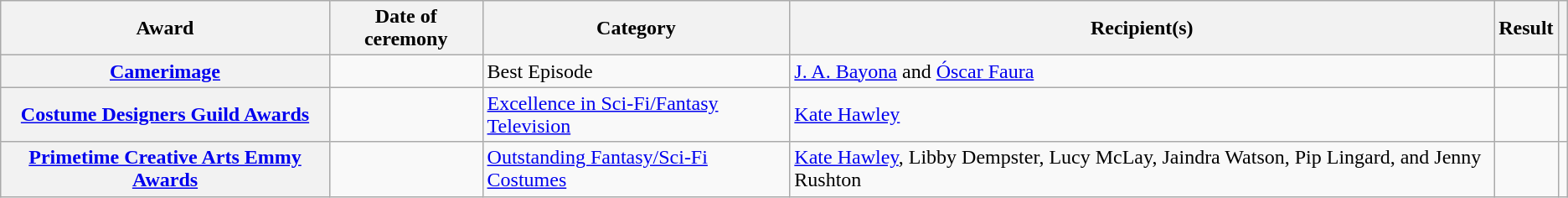<table class="wikitable sortable plainrowheaders">
<tr>
<th scope="col">Award</th>
<th scope="col">Date of ceremony</th>
<th scope="col">Category</th>
<th scope="col">Recipient(s)</th>
<th scope="col">Result</th>
<th scope="col" class="unsortable"></th>
</tr>
<tr>
<th scope="row" style="text-align:center;"><a href='#'>Camerimage</a></th>
<td></td>
<td>Best Episode</td>
<td><a href='#'>J. A. Bayona</a> and <a href='#'>Óscar Faura</a></td>
<td></td>
<td style="text-align:center"></td>
</tr>
<tr>
<th scope="row" style="text-align:center;"><a href='#'>Costume Designers Guild Awards</a></th>
<td><a href='#'></a></td>
<td><a href='#'>Excellence in Sci-Fi/Fantasy Television</a></td>
<td><a href='#'>Kate Hawley</a></td>
<td></td>
<td style="text-align:center"></td>
</tr>
<tr>
<th scope="row" style="text-align:center;"><a href='#'>Primetime Creative Arts Emmy Awards</a></th>
<td><a href='#'></a></td>
<td><a href='#'>Outstanding Fantasy/Sci-Fi Costumes</a></td>
<td><a href='#'>Kate Hawley</a>, Libby Dempster, Lucy McLay, Jaindra Watson, Pip Lingard, and Jenny Rushton</td>
<td></td>
<td style="text-align:center"></td>
</tr>
</table>
